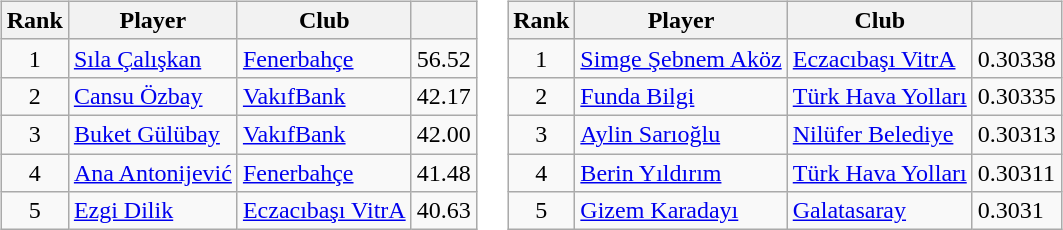<table>
<tr>
<td valign="top"><br><table class="wikitable">
<tr>
<th>Rank</th>
<th>Player</th>
<th>Club</th>
<th></th>
</tr>
<tr>
<td style="text-align: center;">1</td>
<td> <a href='#'>Sıla Çalışkan</a></td>
<td><a href='#'>Fenerbahçe</a></td>
<td>56.52</td>
</tr>
<tr>
<td style="text-align: center;">2</td>
<td> <a href='#'>Cansu Özbay</a></td>
<td><a href='#'>VakıfBank</a></td>
<td>42.17</td>
</tr>
<tr>
<td style="text-align: center;">3</td>
<td> <a href='#'>Buket Gülübay</a></td>
<td><a href='#'>VakıfBank</a></td>
<td>42.00</td>
</tr>
<tr>
<td style="text-align: center;">4</td>
<td> <a href='#'>Ana Antonijević</a></td>
<td><a href='#'>Fenerbahçe</a></td>
<td>41.48</td>
</tr>
<tr>
<td style="text-align: center;">5</td>
<td> <a href='#'>Ezgi Dilik</a></td>
<td><a href='#'>Eczacıbaşı VitrA</a></td>
<td>40.63</td>
</tr>
</table>
</td>
<td valign="top"><br><table class="wikitable">
<tr>
<th scope="col">Rank</th>
<th scope="col">Player</th>
<th scope="col">Club</th>
<th scope="col"></th>
</tr>
<tr>
<td style="text-align: center;">1</td>
<td> <a href='#'>Simge Şebnem Aköz</a></td>
<td><a href='#'>Eczacıbaşı VitrA</a></td>
<td>0.30338</td>
</tr>
<tr>
<td style="text-align: center;">2</td>
<td> <a href='#'>Funda Bilgi</a></td>
<td><a href='#'>Türk Hava Yolları</a></td>
<td>0.30335</td>
</tr>
<tr>
<td style="text-align: center;">3</td>
<td> <a href='#'>Aylin Sarıoğlu</a></td>
<td><a href='#'>Nilüfer Belediye</a></td>
<td>0.30313</td>
</tr>
<tr>
<td style="text-align: center;">4</td>
<td> <a href='#'>Berin Yıldırım</a></td>
<td><a href='#'>Türk Hava Yolları</a></td>
<td>0.30311</td>
</tr>
<tr>
<td style="text-align: center;">5</td>
<td> <a href='#'>Gizem Karadayı</a></td>
<td><a href='#'>Galatasaray</a></td>
<td>0.3031</td>
</tr>
</table>
</td>
</tr>
</table>
